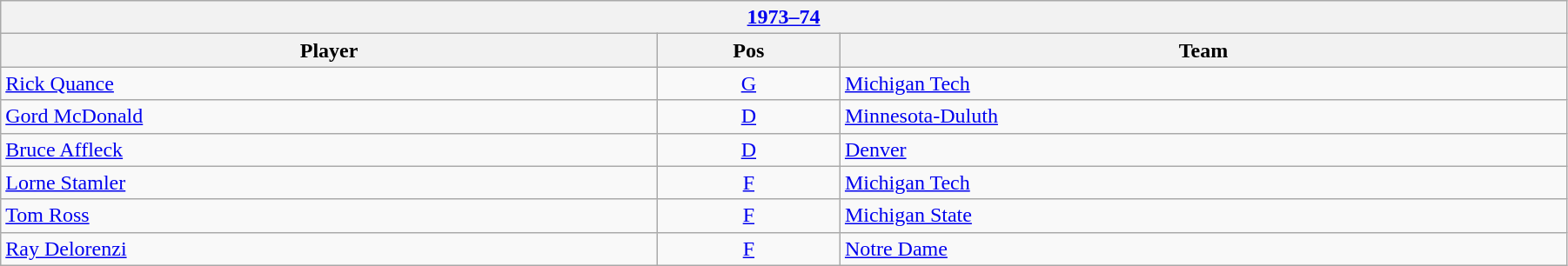<table class="wikitable" width=95%>
<tr>
<th colspan=3><a href='#'>1973–74</a></th>
</tr>
<tr>
<th>Player</th>
<th>Pos</th>
<th>Team</th>
</tr>
<tr>
<td><a href='#'>Rick Quance</a></td>
<td align=center><a href='#'>G</a></td>
<td><a href='#'>Michigan Tech</a></td>
</tr>
<tr>
<td><a href='#'>Gord McDonald</a></td>
<td align=center><a href='#'>D</a></td>
<td><a href='#'>Minnesota-Duluth</a></td>
</tr>
<tr>
<td><a href='#'>Bruce Affleck</a></td>
<td align=center><a href='#'>D</a></td>
<td><a href='#'>Denver</a></td>
</tr>
<tr>
<td><a href='#'>Lorne Stamler</a></td>
<td align=center><a href='#'>F</a></td>
<td><a href='#'>Michigan Tech</a></td>
</tr>
<tr>
<td><a href='#'>Tom Ross</a></td>
<td align=center><a href='#'>F</a></td>
<td><a href='#'>Michigan State</a></td>
</tr>
<tr>
<td><a href='#'>Ray Delorenzi</a></td>
<td align=center><a href='#'>F</a></td>
<td><a href='#'>Notre Dame</a></td>
</tr>
</table>
